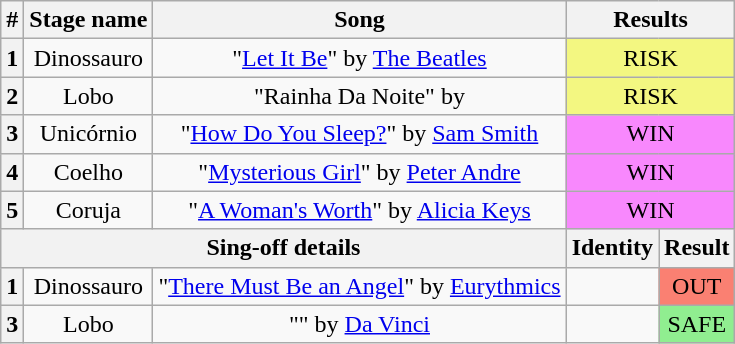<table class="wikitable plainrowheaders" style="text-align: center;">
<tr>
<th>#</th>
<th>Stage name</th>
<th>Song</th>
<th colspan=2>Results</th>
</tr>
<tr>
<th>1</th>
<td>Dinossauro</td>
<td>"<a href='#'>Let It Be</a>" by <a href='#'>The Beatles</a></td>
<td colspan=2 bgcolor="#F3F781">RISK</td>
</tr>
<tr>
<th>2</th>
<td>Lobo</td>
<td>"Rainha Da Noite" by </td>
<td colspan=2 bgcolor="#F3F781">RISK</td>
</tr>
<tr>
<th>3</th>
<td>Unicórnio</td>
<td>"<a href='#'>How Do You Sleep?</a>" by <a href='#'>Sam Smith</a></td>
<td colspan=2 bgcolor="#F888FD">WIN</td>
</tr>
<tr>
<th>4</th>
<td>Coelho</td>
<td>"<a href='#'>Mysterious Girl</a>" by <a href='#'>Peter Andre</a></td>
<td colspan=2 bgcolor="#F888FD">WIN</td>
</tr>
<tr>
<th>5</th>
<td>Coruja</td>
<td>"<a href='#'>A Woman's Worth</a>" by <a href='#'>Alicia Keys</a></td>
<td colspan=2 bgcolor="#F888FD">WIN</td>
</tr>
<tr>
<th colspan="3">Sing-off details</th>
<th>Identity</th>
<th>Result</th>
</tr>
<tr>
<th>1</th>
<td>Dinossauro</td>
<td>"<a href='#'>There Must Be an Angel</a>" by <a href='#'>Eurythmics</a></td>
<td></td>
<td bgcolor=salmon>OUT</td>
</tr>
<tr>
<th>3</th>
<td>Lobo</td>
<td>"" by <a href='#'>Da Vinci</a></td>
<td></td>
<td bgcolor=lightgreen>SAFE</td>
</tr>
</table>
